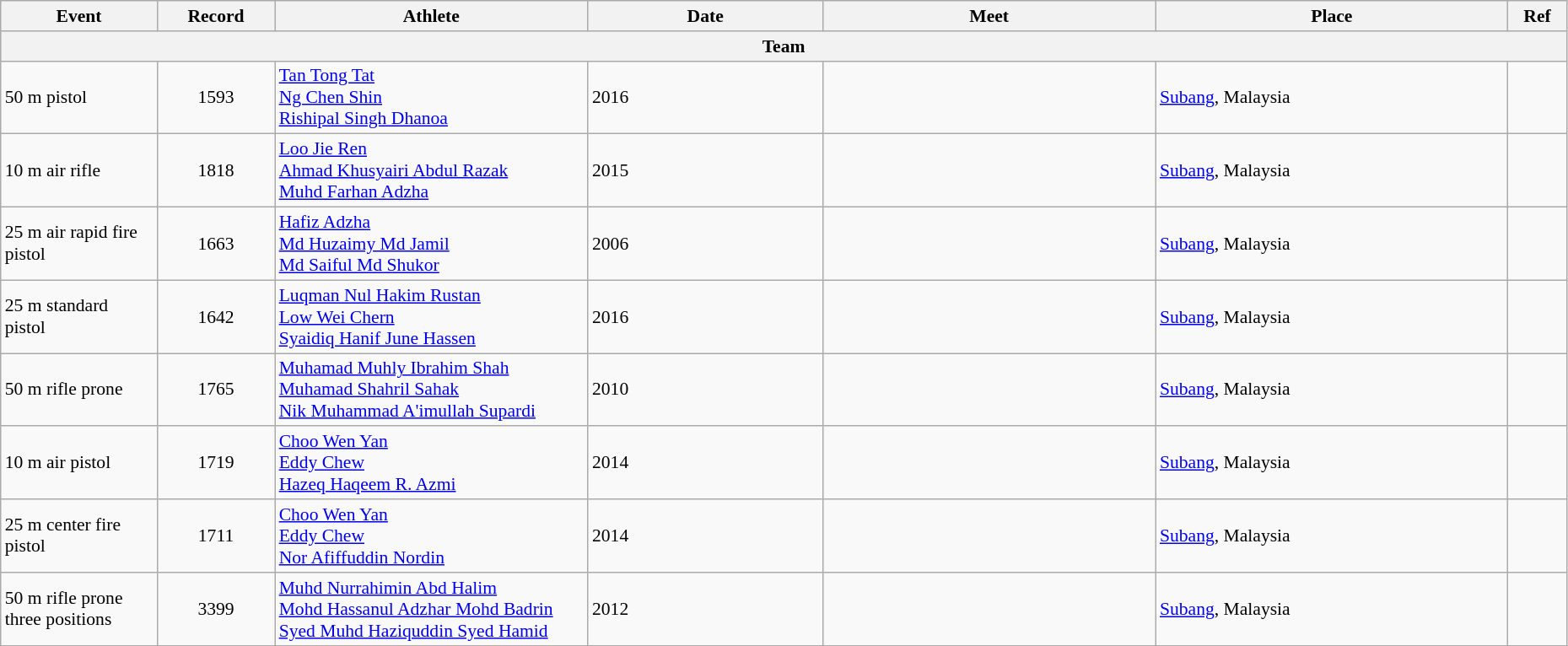<table class="wikitable" style="font-size:90%; width: 98%;">
<tr>
<th width=8%>Event</th>
<th width=6%>Record</th>
<th width=16%>Athlete</th>
<th width=12%>Date</th>
<th width=17%>Meet</th>
<th width=18%>Place</th>
<th width=3%>Ref</th>
</tr>
<tr bgcolor="#DDDDDD">
<th colspan="8">Team</th>
</tr>
<tr>
<td>50 m pistol</td>
<td align=center>1593</td>
<td><a href='#'>Tan Tong Tat</a><br><a href='#'>Ng Chen Shin</a><br><a href='#'>Rishipal Singh Dhanoa</a></td>
<td>2016</td>
<td></td>
<td> <a href='#'>Subang</a>, Malaysia</td>
<td></td>
</tr>
<tr>
<td>10 m air rifle</td>
<td align=center>1818</td>
<td><a href='#'>Loo Jie Ren</a><br><a href='#'>Ahmad Khusyairi Abdul Razak</a><br><a href='#'>Muhd Farhan Adzha</a></td>
<td>2015</td>
<td></td>
<td> <a href='#'>Subang</a>, Malaysia</td>
<td></td>
</tr>
<tr>
<td>25 m air rapid fire pistol</td>
<td align=center>1663</td>
<td><a href='#'>Hafiz Adzha</a><br><a href='#'>Md Huzaimy Md Jamil</a><br><a href='#'>Md Saiful Md Shukor</a></td>
<td>2006</td>
<td></td>
<td> <a href='#'>Subang</a>, Malaysia</td>
<td></td>
</tr>
<tr>
<td>25 m standard pistol</td>
<td align=center>1642</td>
<td><a href='#'>Luqman Nul Hakim Rustan</a><br><a href='#'>Low Wei Chern</a><br><a href='#'>Syaidiq Hanif June Hassen</a></td>
<td>2016</td>
<td></td>
<td> <a href='#'>Subang</a>, Malaysia</td>
<td></td>
</tr>
<tr>
<td>50 m rifle prone</td>
<td align=center>1765</td>
<td><a href='#'>Muhamad Muhly Ibrahim Shah</a><br><a href='#'>Muhamad Shahril Sahak</a><br><a href='#'>Nik Muhammad A'imullah Supardi</a></td>
<td>2010</td>
<td></td>
<td> <a href='#'>Subang</a>, Malaysia</td>
<td></td>
</tr>
<tr>
<td>10 m air pistol</td>
<td align=center>1719</td>
<td><a href='#'>Choo Wen Yan</a><br><a href='#'>Eddy Chew</a><br><a href='#'>Hazeq Haqeem R. Azmi</a></td>
<td>2014</td>
<td></td>
<td> <a href='#'>Subang</a>, Malaysia</td>
<td></td>
</tr>
<tr>
<td>25 m center fire pistol</td>
<td align=center>1711</td>
<td><a href='#'>Choo Wen Yan</a><br><a href='#'>Eddy Chew</a><br><a href='#'>Nor Afiffuddin Nordin</a></td>
<td>2014</td>
<td></td>
<td> <a href='#'>Subang</a>, Malaysia</td>
<td></td>
</tr>
<tr>
<td>50 m rifle prone three positions</td>
<td align=center>3399</td>
<td><a href='#'>Muhd Nurrahimin Abd Halim</a><br><a href='#'>Mohd Hassanul Adzhar Mohd Badrin</a><br><a href='#'>Syed Muhd Haziquddin Syed Hamid</a></td>
<td>2012</td>
<td></td>
<td> <a href='#'>Subang</a>, Malaysia</td>
<td></td>
</tr>
</table>
